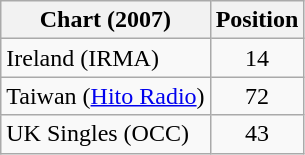<table class="wikitable">
<tr>
<th>Chart (2007)</th>
<th>Position</th>
</tr>
<tr>
<td>Ireland (IRMA)</td>
<td align="center">14</td>
</tr>
<tr>
<td>Taiwan (<a href='#'>Hito Radio</a>)</td>
<td style="text-align:center;">72</td>
</tr>
<tr>
<td>UK Singles (OCC)</td>
<td align="center">43</td>
</tr>
</table>
